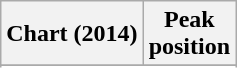<table class="wikitable sortable plainrowheaders">
<tr>
<th scope="col">Chart (2014)</th>
<th scope="col">Peak<br>position</th>
</tr>
<tr>
</tr>
<tr>
</tr>
<tr>
</tr>
<tr>
</tr>
<tr>
</tr>
<tr>
</tr>
<tr>
</tr>
<tr>
</tr>
<tr>
</tr>
<tr>
</tr>
<tr>
</tr>
</table>
